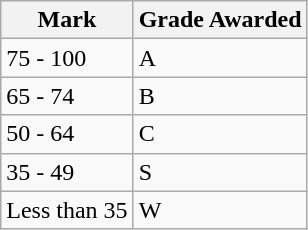<table class="wikitable">
<tr>
<th>Mark</th>
<th>Grade Awarded</th>
</tr>
<tr>
<td>75 - 100</td>
<td>A</td>
</tr>
<tr>
<td>65 - 74</td>
<td>B</td>
</tr>
<tr>
<td>50 - 64</td>
<td>C</td>
</tr>
<tr>
<td>35 - 49</td>
<td>S</td>
</tr>
<tr>
<td>Less than 35</td>
<td>W</td>
</tr>
</table>
